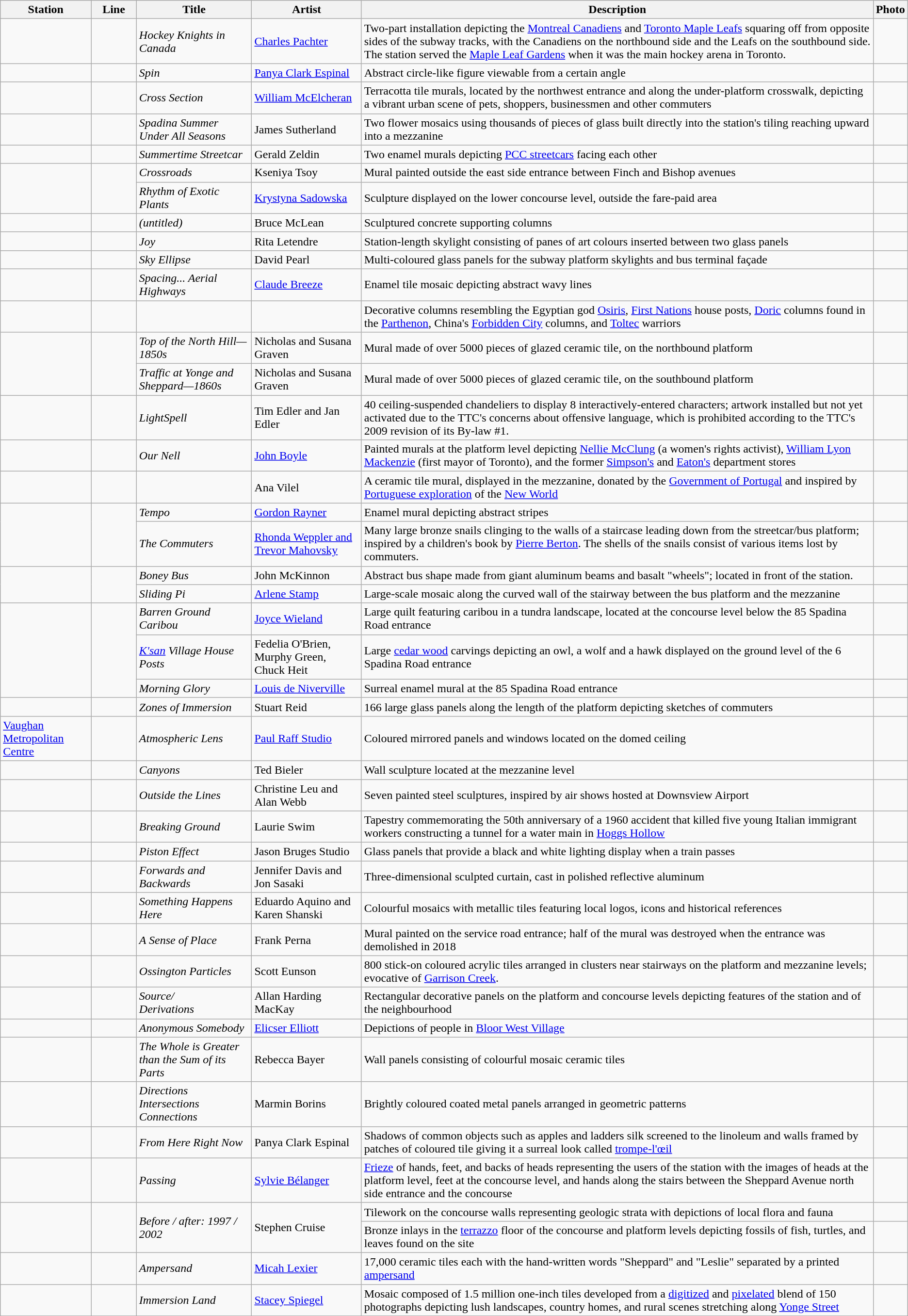<table class="wikitable sortable">
<tr>
<th width=10%>Station</th>
<th width=5%>Line</th>
<th>Title</th>
<th>Artist</th>
<th class="unsortable">Description</th>
<th class="unsortable">Photo</th>
</tr>
<tr>
<td></td>
<td data-sort-value="1"></td>
<td><em>Hockey Knights in Canada</em></td>
<td data-sort-value="Pachter, Charles"><a href='#'>Charles Pachter</a></td>
<td>Two-part installation depicting the <a href='#'>Montreal Canadiens</a> and <a href='#'>Toronto Maple Leafs</a> squaring off from opposite sides of the subway tracks, with the Canadiens on the northbound side and the Leafs on the southbound side. The station served the <a href='#'>Maple Leaf Gardens</a> when it was the main hockey arena in Toronto.</td>
<td></td>
</tr>
<tr>
<td></td>
<td data-sort-value="1"></td>
<td><em>Spin</em></td>
<td data-sort-value="Espinal, Panya Clark"><a href='#'>Panya Clark Espinal</a></td>
<td>Abstract circle-like figure viewable from a certain angle</td>
<td></td>
</tr>
<tr>
<td></td>
<td data-sort-value="1"></td>
<td><em>Cross Section</em></td>
<td data-sort-value="McElcheran, William"><a href='#'>William McElcheran</a></td>
<td>Terracotta tile murals, located by the northwest entrance and along the under-platform crosswalk, depicting a vibrant urban scene of pets, shoppers, businessmen and other commuters</td>
<td></td>
</tr>
<tr>
<td></td>
<td data-sort-value="1"></td>
<td><em>Spadina Summer Under All Seasons</em></td>
<td data-sort-value="Sutherland, James">James Sutherland</td>
<td>Two flower mosaics using thousands of pieces of glass built directly into the station's tiling reaching upward into a mezzanine</td>
<td></td>
</tr>
<tr>
<td></td>
<td data-sort-value="1"></td>
<td><em>Summertime Streetcar</em></td>
<td data-sort-value="Zeldin, Gerald">Gerald Zeldin</td>
<td>Two enamel murals depicting <a href='#'>PCC streetcars</a> facing each other</td>
<td></td>
</tr>
<tr>
<td rowspan=2></td>
<td rowspan=2 data-sort-value="1"></td>
<td><em>Crossroads</em></td>
<td data-sort-value="Tsoy, Kseniya">Kseniya Tsoy</td>
<td>Mural painted outside the east side entrance between Finch and Bishop avenues</td>
<td></td>
</tr>
<tr>
<td><em>Rhythm of Exotic Plants</em></td>
<td data-sort-value="Sadowska, Krystyna"><a href='#'>Krystyna Sadowska</a></td>
<td>Sculpture displayed on the lower concourse level, outside the fare-paid area</td>
<td></td>
</tr>
<tr>
<td></td>
<td data-sort-value="1"></td>
<td><em>(untitled)</em></td>
<td data-sort-value="McLean, Bruce">Bruce McLean</td>
<td>Sculptured concrete supporting columns</td>
<td></td>
</tr>
<tr>
<td></td>
<td data-sort-value="1"></td>
<td><em>Joy</em></td>
<td data-sort-value="Letendre, Rita">Rita Letendre</td>
<td>Station-length skylight consisting of panes of art colours inserted between two glass panels</td>
<td></td>
</tr>
<tr>
<td></td>
<td data-sort-value="1"></td>
<td><em>Sky Ellipse</em></td>
<td data-sort-value="Pearl, David">David Pearl</td>
<td>Multi-coloured glass panels for the subway platform skylights and bus terminal façade</td>
<td></td>
</tr>
<tr>
<td></td>
<td data-sort-value="1"></td>
<td><em>Spacing... Aerial Highways</em></td>
<td data-sort-value="Breeze, Claude"><a href='#'>Claude Breeze</a></td>
<td>Enamel tile mosaic depicting abstract wavy lines</td>
<td></td>
</tr>
<tr>
<td></td>
<td data-sort-value="1"></td>
<td></td>
<td></td>
<td>Decorative columns resembling the Egyptian god <a href='#'>Osiris</a>, <a href='#'>First Nations</a> house posts, <a href='#'>Doric</a> columns found in the <a href='#'>Parthenon</a>, China's <a href='#'>Forbidden City</a> columns, and <a href='#'>Toltec</a> warriors</td>
<td></td>
</tr>
<tr>
<td rowspan=2></td>
<td rowspan=2 data-sort-value="1"></td>
<td><em>Top of the North Hill—1850s</em></td>
<td data-sort-value="Graven, Nicholas and Susana">Nicholas and Susana Graven</td>
<td>Mural made of over 5000 pieces of glazed ceramic tile, on the northbound platform</td>
<td></td>
</tr>
<tr>
<td><em>Traffic at Yonge and Sheppard—1860s</em></td>
<td data-sort-value="Graven, Nicholas and Susana">Nicholas and Susana Graven</td>
<td>Mural made of over 5000 pieces of glazed ceramic tile, on the southbound platform</td>
<td></td>
</tr>
<tr>
<td></td>
<td data-sort-value="1"></td>
<td><em> LightSpell</em></td>
<td data-sort-value="Edler, Tim">Tim Edler and Jan Edler</td>
<td>40 ceiling-suspended chandeliers to display 8 interactively-entered characters; artwork installed but not yet activated due to the TTC's concerns about offensive language, which is prohibited according to the TTC's 2009 revision of its By-law #1.</td>
<td></td>
</tr>
<tr>
<td></td>
<td data-sort-value="1"></td>
<td><em>Our Nell</em></td>
<td data-sort-value="Boyle, John"><a href='#'>John Boyle</a></td>
<td>Painted murals at the platform level depicting <a href='#'>Nellie McClung</a> (a women's rights activist), <a href='#'>William Lyon Mackenzie</a> (first mayor of Toronto), and the former <a href='#'>Simpson's</a> and <a href='#'>Eaton's</a> department stores</td>
<td></td>
</tr>
<tr>
<td></td>
<td data-sort-value="1"></td>
<td></td>
<td data-sort-value="Vilel, Ana">Ana Vilel</td>
<td>A ceramic tile mural, displayed in the mezzanine, donated by the <a href='#'>Government of Portugal</a> and inspired by <a href='#'>Portuguese exploration</a> of the <a href='#'>New World</a></td>
<td></td>
</tr>
<tr>
<td rowspan="2"></td>
<td rowspan="2" data-sort-value="1"></td>
<td><em>Tempo</em></td>
<td data-sort-value="Rayner, Gordon"><a href='#'>Gordon Rayner</a></td>
<td>Enamel mural depicting abstract stripes</td>
<td></td>
</tr>
<tr>
<td><em>The Commuters</em></td>
<td data-sort-value="Weppler, Rhonda"><a href='#'>Rhonda Weppler and Trevor Mahovsky</a></td>
<td>Many large bronze snails clinging to the walls of a staircase leading down from the streetcar/bus platform; inspired by a children's book by <a href='#'>Pierre Berton</a>. The shells of the snails consist of various items lost by commuters.</td>
<td></td>
</tr>
<tr>
<td rowspan="2"></td>
<td rowspan="2" data-sort-value="1"></td>
<td><em>Boney Bus</em></td>
<td data-sort-value="McKinnon, John">John McKinnon</td>
<td>Abstract bus shape made from giant aluminum beams and basalt "wheels"; located in front of the station.</td>
<td></td>
</tr>
<tr>
<td><em>Sliding Pi</em></td>
<td data-sort-value="Stamp, Arlene"><a href='#'>Arlene Stamp</a></td>
<td>Large-scale mosaic along the curved wall of the stairway between the bus platform and the mezzanine</td>
<td></td>
</tr>
<tr>
<td rowspan="3"></td>
<td rowspan="3" data-sort-value="1"> </td>
<td><em>Barren Ground Caribou</em></td>
<td data-sort-value="Wieland, Joyce"><a href='#'>Joyce Wieland</a></td>
<td>Large quilt featuring caribou in a tundra landscape, located at the concourse level below the 85 Spadina Road entrance</td>
<td></td>
</tr>
<tr>
<td><em><a href='#'>K'san</a> Village House Posts</em></td>
<td data-sort-value="O'Brien, Fedelia">Fedelia O'Brien, Murphy Green, Chuck Heit</td>
<td>Large <a href='#'>cedar wood</a> carvings depicting an owl, a wolf and a hawk displayed on the ground level of the 6 Spadina Road entrance</td>
<td></td>
</tr>
<tr>
<td><em>Morning Glory</em></td>
<td data-sort-value="Niverville, Louis de"><a href='#'>Louis de Niverville</a></td>
<td>Surreal enamel mural at the 85 Spadina Road entrance</td>
<td></td>
</tr>
<tr>
<td></td>
<td data-sort-value="1"></td>
<td><em>Zones of Immersion</em></td>
<td data-sort-value="Reid, Stuart">Stuart Reid</td>
<td>166 large glass panels along the length of the platform depicting sketches of commuters</td>
<td></td>
</tr>
<tr>
<td><a href='#'>Vaughan Metropolitan Centre</a></td>
<td data-sort-value="1"></td>
<td><em>Atmospheric Lens</em></td>
<td data-sort-value="Raff, Paul"><a href='#'>Paul Raff Studio</a></td>
<td>Coloured mirrored panels and windows located on the domed ceiling</td>
<td></td>
</tr>
<tr>
<td></td>
<td data-sort-value="1"></td>
<td><em>Canyons</em></td>
<td data-sort-value="Bieler, Ted">Ted Bieler</td>
<td>Wall sculpture located at the mezzanine level</td>
<td></td>
</tr>
<tr>
<td></td>
<td data-sort-value="1"></td>
<td><em>Outside the Lines</em></td>
<td data-sort-value="Leu, Christine">Christine Leu and Alan Webb</td>
<td>Seven painted steel sculptures, inspired by air shows hosted at Downsview Airport</td>
<td></td>
</tr>
<tr>
<td></td>
<td data-sort-value="1"></td>
<td><em>Breaking Ground</em></td>
<td data-sort-value="Swim, Laurie">Laurie Swim</td>
<td>Tapestry commemorating the 50th anniversary of a 1960 accident that killed five young Italian immigrant workers constructing a tunnel for a water main in <a href='#'>Hoggs Hollow</a></td>
<td></td>
</tr>
<tr>
<td></td>
<td data-sort-value="1"></td>
<td><em>Piston Effect</em></td>
<td data-sort-value="Bruges, Jason">Jason Bruges Studio</td>
<td>Glass panels that provide a black and white lighting display when a train passes</td>
<td></td>
</tr>
<tr>
<td></td>
<td data-sort-value="2"></td>
<td><em>Forwards and Backwards</em></td>
<td data-sort-value="Davis, Jennifer">Jennifer Davis and Jon Sasaki</td>
<td>Three-dimensional sculpted curtain, cast in polished reflective aluminum</td>
<td></td>
</tr>
<tr>
<td></td>
<td data-sort-value="2"></td>
<td><em>Something Happens Here</em></td>
<td data-sort-value="Aquino, Eduardo">Eduardo Aquino and Karen Shanski</td>
<td>Colourful mosaics with metallic tiles featuring local logos, icons and historical references</td>
<td></td>
</tr>
<tr>
<td></td>
<td data-sort-value="2"></td>
<td><em>A Sense of Place</em></td>
<td data-sort-value="Perna, Frank">Frank Perna</td>
<td>Mural painted on the service road entrance; half of the mural was destroyed when the entrance was demolished in 2018</td>
<td></td>
</tr>
<tr>
<td></td>
<td data-sort-value="2"></td>
<td><em>Ossington Particles</em></td>
<td data-sort-value="Eunson, Scott">Scott Eunson</td>
<td>800 stick-on coloured acrylic tiles arranged in clusters near stairways on the platform and mezzanine levels; evocative of <a href='#'>Garrison Creek</a>.</td>
<td></td>
</tr>
<tr>
<td></td>
<td data-sort-value="2"></td>
<td><em>Source/<br>Derivations</em></td>
<td data-sort-value="MacKay, Allan Harding">Allan Harding MacKay</td>
<td>Rectangular decorative panels on the platform and concourse levels depicting features of the station and of the neighbourhood</td>
<td></td>
</tr>
<tr>
<td></td>
<td data-sort-value="2"></td>
<td><em>Anonymous Somebody</em></td>
<td data-sort-value="Elliott, Elicser"><a href='#'>Elicser Elliott</a></td>
<td>Depictions of people in <a href='#'>Bloor West Village</a></td>
<td></td>
</tr>
<tr>
<td></td>
<td data-sort-value="2"></td>
<td><em>The Whole is Greater than the Sum of its Parts</em></td>
<td data-sort-value="Bayer, Rebecca">Rebecca Bayer</td>
<td>Wall panels consisting of colourful mosaic ceramic tiles</td>
<td></td>
</tr>
<tr>
<td></td>
<td data-sort-value="2"></td>
<td><em>Directions Intersections Connections</em></td>
<td data-sort-value="Borins, Marmin">Marmin Borins</td>
<td>Brightly coloured coated metal panels arranged in geometric patterns</td>
<td></td>
</tr>
<tr>
<td></td>
<td data-sort-value="4"></td>
<td><em>From Here Right Now</em></td>
<td data-sort-value="Espinal, Panya Clark">Panya Clark Espinal</td>
<td>Shadows of common objects such as apples and ladders silk screened to the linoleum and walls framed by patches of coloured tile giving it a surreal look called <a href='#'>trompe-l'œil</a></td>
<td></td>
</tr>
<tr>
<td></td>
<td data-sort-value="4"></td>
<td><em>Passing</em></td>
<td data-sort-value="Bélanger, Sylvie"><a href='#'>Sylvie Bélanger</a></td>
<td><a href='#'>Frieze</a> of hands, feet, and backs of heads representing the users of the station with the images of heads at the platform level, feet at the concourse level, and hands along the stairs between the Sheppard Avenue north side entrance and the concourse</td>
<td></td>
</tr>
<tr>
<td rowspan="2"></td>
<td rowspan="2" data-sort-value="4"></td>
<td rowspan="2"><em>Before / after: 1997 / 2002</em></td>
<td rowspan="2" data-sort-value="Cruise, Stephen">Stephen Cruise</td>
<td>Tilework on the concourse walls representing geologic strata with depictions of local flora and fauna</td>
<td></td>
</tr>
<tr>
<td>Bronze inlays in the <a href='#'>terrazzo</a> floor of the concourse and platform levels depicting fossils of fish, turtles, and leaves found on the site</td>
<td></td>
</tr>
<tr>
<td></td>
<td data-sort-value="4"></td>
<td><em>Ampersand</em></td>
<td data-sort-value="Lexier, Micah"><a href='#'>Micah Lexier</a></td>
<td>17,000 ceramic tiles each with the hand-written words "Sheppard" and "Leslie" separated by a printed <a href='#'>ampersand</a></td>
<td></td>
</tr>
<tr>
<td></td>
<td data-sort-value="4"></td>
<td><em>Immersion Land</em></td>
<td data-sort-value="Spiegel, Stacey"><a href='#'>Stacey Spiegel</a></td>
<td>Mosaic composed of 1.5 million one-inch tiles developed from a <a href='#'>digitized</a> and <a href='#'>pixelated</a> blend of 150 photographs depicting lush landscapes, country homes, and rural scenes stretching along <a href='#'>Yonge Street</a></td>
<td></td>
</tr>
</table>
